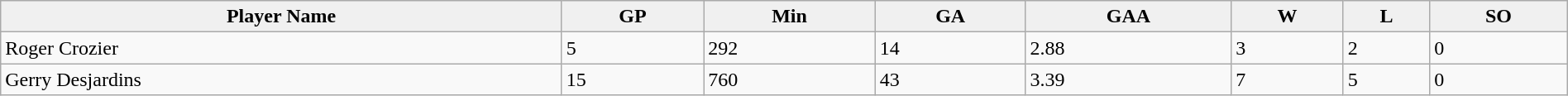<table class="wikitable sortable sortable" style="width:100%;">
<tr style="text-align:center; background:#f0f0f0;">
<td><strong>Player Name</strong></td>
<td><strong>GP</strong></td>
<td><strong>Min</strong></td>
<td><strong>GA</strong></td>
<td><strong>GAA</strong></td>
<td><strong>W</strong></td>
<td><strong>L</strong></td>
<td><strong>SO</strong></td>
</tr>
<tr>
<td>Roger Crozier</td>
<td>5</td>
<td>292</td>
<td>14</td>
<td>2.88</td>
<td>3</td>
<td>2</td>
<td>0</td>
</tr>
<tr>
<td>Gerry Desjardins</td>
<td>15</td>
<td>760</td>
<td>43</td>
<td>3.39</td>
<td>7</td>
<td>5</td>
<td>0</td>
</tr>
</table>
